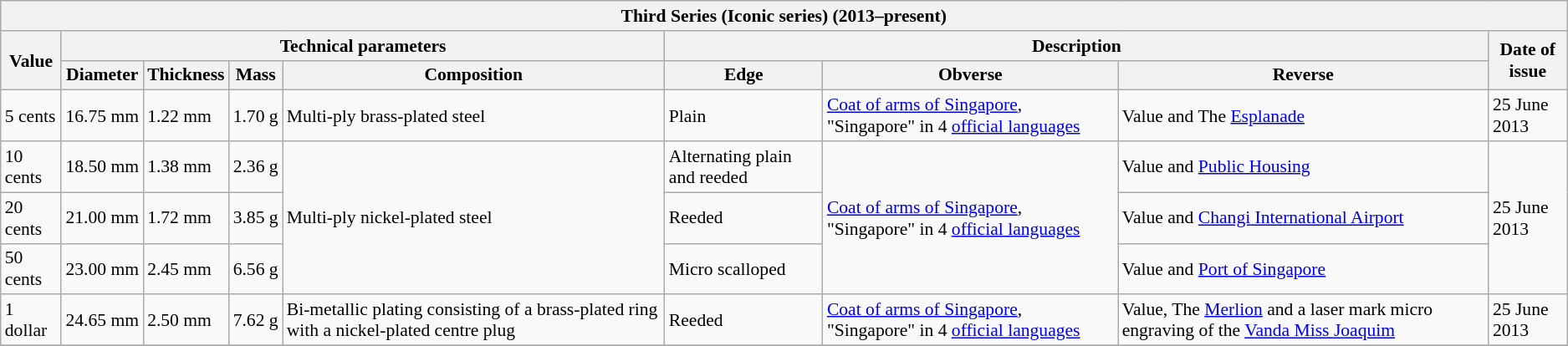<table class="wikitable" style="font-size: 90%">
<tr>
<th colspan="9">Third Series (Iconic series) (2013–present) </th>
</tr>
<tr>
<th rowspan="2">Value</th>
<th colspan="4">Technical parameters</th>
<th colspan="3">Description</th>
<th rowspan="2">Date of issue</th>
</tr>
<tr>
<th>Diameter</th>
<th>Thickness</th>
<th>Mass</th>
<th>Composition</th>
<th>Edge</th>
<th>Obverse</th>
<th>Reverse</th>
</tr>
<tr>
<td>5 cents</td>
<td>16.75 mm</td>
<td>1.22 mm</td>
<td>1.70 g</td>
<td>Multi-ply brass-plated steel</td>
<td>Plain</td>
<td><a href='#'>Coat of arms of Singapore</a>, "Singapore" in 4 <a href='#'>official languages</a></td>
<td>Value and The <a href='#'>Esplanade</a></td>
<td>25 June 2013</td>
</tr>
<tr>
<td>10 cents</td>
<td>18.50 mm</td>
<td>1.38 mm</td>
<td>2.36 g</td>
<td rowspan="3">Multi-ply nickel-plated steel</td>
<td>Alternating plain and reeded</td>
<td rowspan="3"><a href='#'>Coat of arms of Singapore</a>, "Singapore" in 4 <a href='#'>official languages</a></td>
<td>Value and <a href='#'>Public Housing</a></td>
<td rowspan="3">25 June 2013</td>
</tr>
<tr>
<td>20 cents</td>
<td>21.00 mm</td>
<td>1.72 mm</td>
<td>3.85 g</td>
<td>Reeded</td>
<td>Value and <a href='#'>Changi International Airport</a></td>
</tr>
<tr>
<td>50 cents</td>
<td>23.00 mm</td>
<td>2.45 mm</td>
<td>6.56 g</td>
<td>Micro scalloped</td>
<td>Value and <a href='#'>Port of Singapore</a></td>
</tr>
<tr>
<td>1 dollar</td>
<td>24.65 mm</td>
<td>2.50 mm</td>
<td>7.62 g</td>
<td>Bi-metallic plating consisting of a brass-plated ring with a nickel-plated centre plug</td>
<td>Reeded</td>
<td><a href='#'>Coat of arms of Singapore</a>, "Singapore" in 4 <a href='#'>official languages</a></td>
<td>Value, The <a href='#'>Merlion</a> and a laser mark micro engraving of the <a href='#'>Vanda Miss Joaquim</a></td>
<td>25 June 2013</td>
</tr>
<tr>
</tr>
</table>
